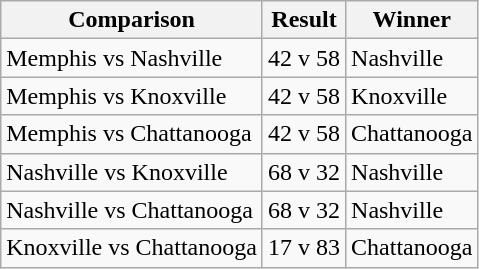<table class="wikitable">
<tr>
<th>Comparison</th>
<th>Result</th>
<th>Winner</th>
</tr>
<tr>
<td>Memphis vs Nashville</td>
<td>42 v 58</td>
<td>Nashville</td>
</tr>
<tr>
<td>Memphis vs Knoxville</td>
<td>42 v 58</td>
<td>Knoxville</td>
</tr>
<tr>
<td>Memphis vs Chattanooga</td>
<td>42 v 58</td>
<td>Chattanooga</td>
</tr>
<tr>
<td>Nashville vs Knoxville</td>
<td>68 v 32</td>
<td>Nashville</td>
</tr>
<tr>
<td>Nashville vs Chattanooga</td>
<td>68 v 32</td>
<td>Nashville</td>
</tr>
<tr>
<td>Knoxville vs Chattanooga</td>
<td>17 v 83</td>
<td>Chattanooga</td>
</tr>
</table>
